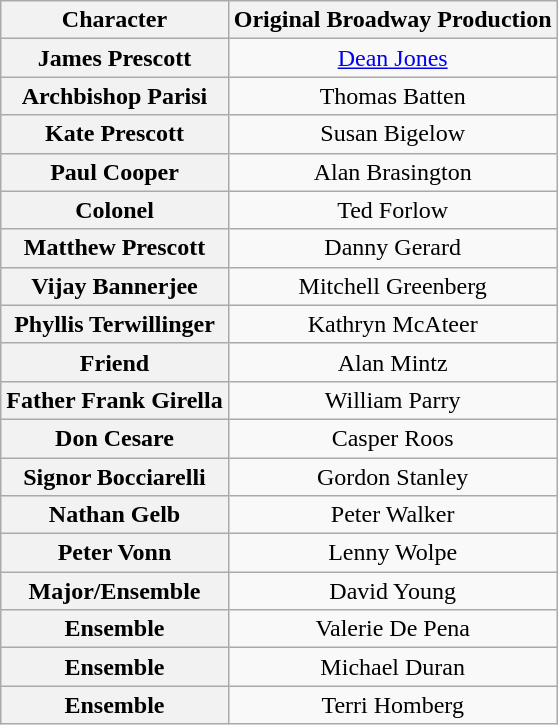<table class="wikitable" style="width:1000;">
<tr>
<th>Character</th>
<th>Original Broadway Production</th>
</tr>
<tr>
<th>James Prescott</th>
<td colspan='1' align=center><a href='#'>Dean Jones</a></td>
</tr>
<tr>
<th>Archbishop Parisi</th>
<td colspan='1' align=center>Thomas Batten</td>
</tr>
<tr>
<th>Kate Prescott</th>
<td colspan='1' align=center>Susan Bigelow</td>
</tr>
<tr>
<th>Paul Cooper</th>
<td colspan='1' align=center>Alan Brasington</td>
</tr>
<tr>
<th>Colonel</th>
<td colspan='1' align=center>Ted Forlow</td>
</tr>
<tr>
<th>Matthew Prescott</th>
<td colspan='1' align=center>Danny Gerard</td>
</tr>
<tr>
<th>Vijay Bannerjee</th>
<td colspan='1' align=center>Mitchell Greenberg</td>
</tr>
<tr>
<th>Phyllis Terwillinger</th>
<td colspan='1' align=center>Kathryn McAteer</td>
</tr>
<tr>
<th>Friend</th>
<td colspan='1' align=center>Alan Mintz</td>
</tr>
<tr>
<th>Father Frank Girella</th>
<td colspan='1' align=center>William Parry</td>
</tr>
<tr>
<th>Don Cesare</th>
<td colspan='1' align=center>Casper Roos</td>
</tr>
<tr>
<th>Signor Bocciarelli</th>
<td colspan='1' align=center>Gordon Stanley</td>
</tr>
<tr>
<th>Nathan Gelb</th>
<td colspan='1' align=center>Peter Walker</td>
</tr>
<tr>
<th>Peter Vonn</th>
<td colspan='1' align=center>Lenny Wolpe</td>
</tr>
<tr>
<th>Major/Ensemble</th>
<td colspan='1' align=center>David Young</td>
</tr>
<tr>
<th>Ensemble</th>
<td colspan='1' align=center>Valerie De Pena</td>
</tr>
<tr>
<th>Ensemble</th>
<td colspan='1' align=center>Michael Duran</td>
</tr>
<tr>
<th>Ensemble</th>
<td colspan='1' align=center>Terri Homberg</td>
</tr>
</table>
